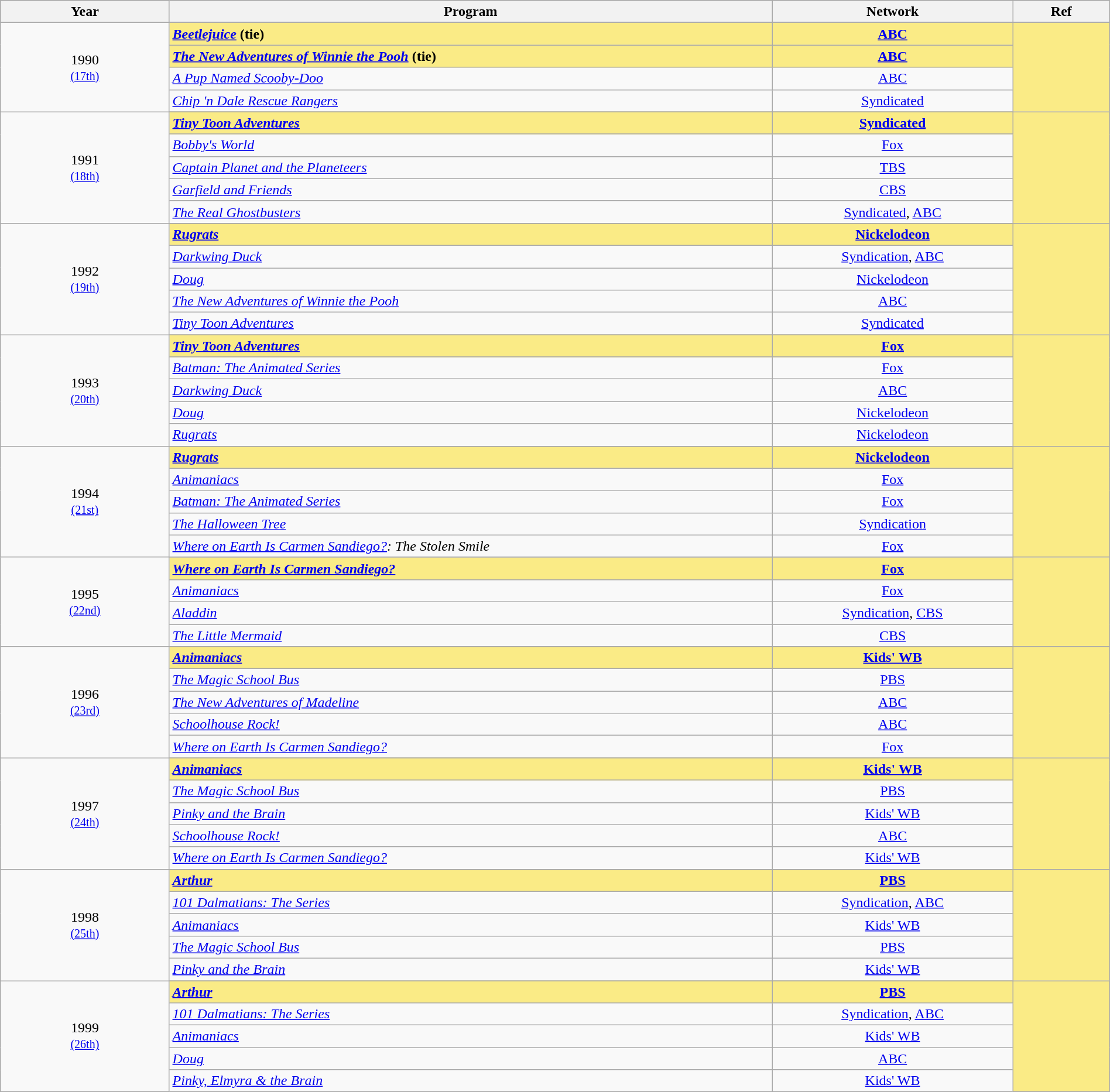<table class="wikitable" style="width:100%">
<tr style="background:#bebebe;">
<th style="width:7%;">Year</th>
<th style="width:25%;">Program</th>
<th style="width:10%;">Network</th>
<th style="width:4%;">Ref</th>
</tr>
<tr>
<td rowspan=5 style="text-align:center">1990 <br><small><a href='#'>(17th)</a></small></td>
</tr>
<tr style="background:#FAEB86">
<td><strong><em><a href='#'>Beetlejuice</a></em></strong>  <strong>(tie)</strong></td>
<td style="text-align:center;"><strong><a href='#'>ABC</a></strong></td>
<td rowspan=5 style="text-align:center;"></td>
</tr>
<tr style="background:#FAEB86">
<td><strong><em><a href='#'>The New Adventures of Winnie the Pooh</a></em></strong>  <strong>(tie)</strong></td>
<td style="text-align:center;"><strong><a href='#'>ABC</a></strong></td>
</tr>
<tr>
<td><em><a href='#'>A Pup Named Scooby-Doo</a></em></td>
<td style="text-align:center;"><a href='#'>ABC</a></td>
</tr>
<tr>
<td><em><a href='#'>Chip 'n Dale Rescue Rangers</a></em></td>
<td style="text-align:center;"><a href='#'>Syndicated</a></td>
</tr>
<tr>
<td rowspan=6 style="text-align:center">1991 <br><small><a href='#'>(18th)</a></small></td>
</tr>
<tr style="background:#FAEB86">
<td><strong><em><a href='#'>Tiny Toon Adventures</a></em></strong></td>
<td style="text-align:center;"><strong><a href='#'>Syndicated</a></strong></td>
<td rowspan=6 style="text-align:center;"></td>
</tr>
<tr>
<td><em><a href='#'>Bobby's World</a></em></td>
<td style="text-align:center;"><a href='#'>Fox</a></td>
</tr>
<tr>
<td><em><a href='#'>Captain Planet and the Planeteers</a></em></td>
<td style="text-align:center;"><a href='#'>TBS</a></td>
</tr>
<tr>
<td><em><a href='#'>Garfield and Friends</a></em></td>
<td style="text-align:center;"><a href='#'>CBS</a></td>
</tr>
<tr>
<td><em><a href='#'>The Real Ghostbusters</a></em></td>
<td style="text-align:center;"><a href='#'>Syndicated</a>, <a href='#'>ABC</a></td>
</tr>
<tr>
<td rowspan=6 style="text-align:center">1992 <br><small><a href='#'>(19th)</a></small></td>
</tr>
<tr style="background:#FAEB86">
<td><strong><em><a href='#'>Rugrats</a></em></strong></td>
<td style="text-align:center;"><strong><a href='#'>Nickelodeon</a></strong></td>
<td rowspan=6 style="text-align:center;"></td>
</tr>
<tr>
<td><em><a href='#'>Darkwing Duck</a></em></td>
<td style="text-align:center;"><a href='#'>Syndication</a>, <a href='#'>ABC</a></td>
</tr>
<tr>
<td><em><a href='#'>Doug</a></em></td>
<td style="text-align:center;"><a href='#'>Nickelodeon</a></td>
</tr>
<tr>
<td><em><a href='#'>The New Adventures of Winnie the Pooh</a></em></td>
<td style="text-align:center;"><a href='#'>ABC</a></td>
</tr>
<tr>
<td><em><a href='#'>Tiny Toon Adventures</a></em></td>
<td style="text-align:center;"><a href='#'>Syndicated</a></td>
</tr>
<tr>
<td rowspan=6 style="text-align:center">1993 <br><small><a href='#'>(20th)</a></small></td>
</tr>
<tr style="background:#FAEB86">
<td><strong><em><a href='#'>Tiny Toon Adventures</a></em></strong></td>
<td style="text-align:center;"><strong><a href='#'>Fox</a></strong></td>
<td rowspan=6 style="text-align:center;"></td>
</tr>
<tr>
<td><em><a href='#'>Batman: The Animated Series</a></em></td>
<td style="text-align:center;"><a href='#'>Fox</a></td>
</tr>
<tr>
<td><em><a href='#'>Darkwing Duck</a></em></td>
<td style="text-align:center;"><a href='#'>ABC</a></td>
</tr>
<tr>
<td><em><a href='#'>Doug</a></em></td>
<td style="text-align:center;"><a href='#'>Nickelodeon</a></td>
</tr>
<tr>
<td><em><a href='#'>Rugrats</a></em></td>
<td style="text-align:center;"><a href='#'>Nickelodeon</a></td>
</tr>
<tr>
<td rowspan=6 style="text-align:center">1994 <br><small><a href='#'>(21st)</a></small></td>
</tr>
<tr style="background:#FAEB86">
<td><strong><em><a href='#'>Rugrats</a></em></strong></td>
<td style="text-align:center;"><strong><a href='#'>Nickelodeon</a></strong></td>
<td rowspan=6 style="text-align:center;"></td>
</tr>
<tr>
<td><em><a href='#'>Animaniacs</a></em></td>
<td style="text-align:center;"><a href='#'>Fox</a></td>
</tr>
<tr>
<td><em><a href='#'>Batman: The Animated Series</a></em></td>
<td style="text-align:center;"><a href='#'>Fox</a></td>
</tr>
<tr>
<td><em><a href='#'>The Halloween Tree</a></em></td>
<td style="text-align:center;"><a href='#'>Syndication</a></td>
</tr>
<tr>
<td><em><a href='#'>Where on Earth Is Carmen Sandiego?</a>: The Stolen Smile</em></td>
<td style="text-align:center;"><a href='#'>Fox</a></td>
</tr>
<tr>
<td rowspan=5 style="text-align:center">1995 <br><small><a href='#'>(22nd)</a></small></td>
</tr>
<tr style="background:#FAEB86">
<td><strong><em><a href='#'>Where on Earth Is Carmen Sandiego?</a></em></strong></td>
<td style="text-align:center;"><strong><a href='#'>Fox</a></strong></td>
<td rowspan=5 style="text-align:center;"></td>
</tr>
<tr>
<td><em><a href='#'>Animaniacs</a></em></td>
<td style="text-align:center;"><a href='#'>Fox</a></td>
</tr>
<tr>
<td><em><a href='#'>Aladdin</a></em></td>
<td style="text-align:center;"><a href='#'>Syndication</a>, <a href='#'>CBS</a></td>
</tr>
<tr>
<td><em><a href='#'>The Little Mermaid</a></em></td>
<td style="text-align:center;"><a href='#'>CBS</a></td>
</tr>
<tr>
<td rowspan=6 style="text-align:center">1996 <br><small><a href='#'>(23rd)</a></small></td>
</tr>
<tr style="background:#FAEB86">
<td><strong><em><a href='#'>Animaniacs</a></em></strong></td>
<td style="text-align:center;"><strong><a href='#'>Kids' WB</a></strong></td>
<td rowspan=6 style="text-align:center;"></td>
</tr>
<tr>
<td><em><a href='#'>The Magic School Bus</a></em></td>
<td style="text-align:center;"><a href='#'>PBS</a></td>
</tr>
<tr>
<td><em><a href='#'>The New Adventures of Madeline</a></em></td>
<td style="text-align:center;"><a href='#'>ABC</a></td>
</tr>
<tr>
<td><em><a href='#'>Schoolhouse Rock!</a></em></td>
<td style="text-align:center;"><a href='#'>ABC</a></td>
</tr>
<tr>
<td><em><a href='#'>Where on Earth Is Carmen Sandiego?</a></em></td>
<td style="text-align:center;"><a href='#'>Fox</a></td>
</tr>
<tr>
<td rowspan=6 style="text-align:center">1997 <br><small><a href='#'>(24th)</a></small></td>
</tr>
<tr style="background:#FAEB86">
<td><strong><em><a href='#'>Animaniacs</a></em></strong></td>
<td style="text-align:center;"><strong><a href='#'>Kids' WB</a></strong></td>
<td rowspan=6 style="text-align:center;"></td>
</tr>
<tr>
<td><em><a href='#'>The Magic School Bus</a></em></td>
<td style="text-align:center;"><a href='#'>PBS</a></td>
</tr>
<tr>
<td><em><a href='#'>Pinky and the Brain</a></em></td>
<td style="text-align:center;"><a href='#'>Kids' WB</a></td>
</tr>
<tr>
<td><em><a href='#'>Schoolhouse Rock!</a></em></td>
<td style="text-align:center;"><a href='#'>ABC</a></td>
</tr>
<tr>
<td><em><a href='#'>Where on Earth Is Carmen Sandiego?</a></em></td>
<td style="text-align:center;"><a href='#'>Kids' WB</a></td>
</tr>
<tr>
<td rowspan=6 style="text-align:center">1998 <br><small><a href='#'>(25th)</a></small></td>
</tr>
<tr style="background:#FAEB86">
<td><strong><em><a href='#'>Arthur</a></em></strong></td>
<td style="text-align:center;"><strong><a href='#'>PBS</a></strong></td>
<td rowspan=6 style="text-align:center;"></td>
</tr>
<tr>
<td><em><a href='#'>101 Dalmatians: The Series</a></em></td>
<td style="text-align:center;"><a href='#'>Syndication</a>, <a href='#'>ABC</a></td>
</tr>
<tr>
<td><em><a href='#'>Animaniacs</a></em></td>
<td style="text-align:center;"><a href='#'>Kids' WB</a></td>
</tr>
<tr>
<td><em><a href='#'>The Magic School Bus</a></em></td>
<td style="text-align:center;"><a href='#'>PBS</a></td>
</tr>
<tr>
<td><em><a href='#'>Pinky and the Brain</a></em></td>
<td style="text-align:center;"><a href='#'>Kids' WB</a></td>
</tr>
<tr>
<td rowspan=8 style="text-align:center">1999 <br><small><a href='#'>(26th)</a></small></td>
</tr>
<tr style="background:#FAEB86">
<td><strong><em><a href='#'>Arthur</a></em></strong></td>
<td style="text-align:center;"><strong><a href='#'>PBS</a></strong></td>
<td rowspan=8 style="text-align:center;"></td>
</tr>
<tr>
<td><em><a href='#'>101 Dalmatians: The Series</a></em></td>
<td style="text-align:center;"><a href='#'>Syndication</a>, <a href='#'>ABC</a></td>
</tr>
<tr>
<td><em><a href='#'>Animaniacs</a></em></td>
<td style="text-align:center;"><a href='#'>Kids' WB</a></td>
</tr>
<tr>
<td><em><a href='#'>Doug</a></em></td>
<td style="text-align:center;"><a href='#'>ABC</a></td>
</tr>
<tr>
<td><em><a href='#'>Pinky, Elmyra & the Brain</a></em></td>
<td style="text-align:center;"><a href='#'>Kids' WB</a></td>
</tr>
</table>
